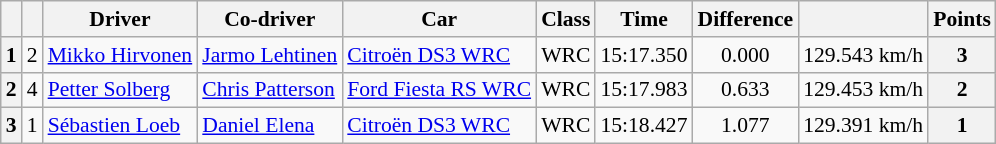<table class="wikitable" style="text-align: center; font-size: 90%; max-width: 950px;">
<tr>
<th></th>
<th></th>
<th>Driver</th>
<th>Co-driver</th>
<th>Car</th>
<th>Class</th>
<th>Time</th>
<th>Difference</th>
<th></th>
<th>Points</th>
</tr>
<tr>
<th>1</th>
<td>2</td>
<td align="left"> <a href='#'>Mikko Hirvonen</a></td>
<td align="left"> <a href='#'>Jarmo Lehtinen</a></td>
<td align="left"><a href='#'>Citroën DS3 WRC</a></td>
<td>WRC</td>
<td>15:17.350</td>
<td>0.000</td>
<td>129.543 km/h</td>
<th>3</th>
</tr>
<tr>
<th>2</th>
<td>4</td>
<td align="left"> <a href='#'>Petter Solberg</a></td>
<td align="left"> <a href='#'>Chris Patterson</a></td>
<td align="left"><a href='#'>Ford Fiesta RS WRC</a></td>
<td>WRC</td>
<td>15:17.983</td>
<td>0.633</td>
<td>129.453 km/h</td>
<th>2</th>
</tr>
<tr>
<th>3</th>
<td>1</td>
<td align="left"> <a href='#'>Sébastien Loeb</a></td>
<td align="left"> <a href='#'>Daniel Elena</a></td>
<td align="left"><a href='#'>Citroën DS3 WRC</a></td>
<td>WRC</td>
<td>15:18.427</td>
<td>1.077</td>
<td>129.391 km/h</td>
<th>1</th>
</tr>
</table>
